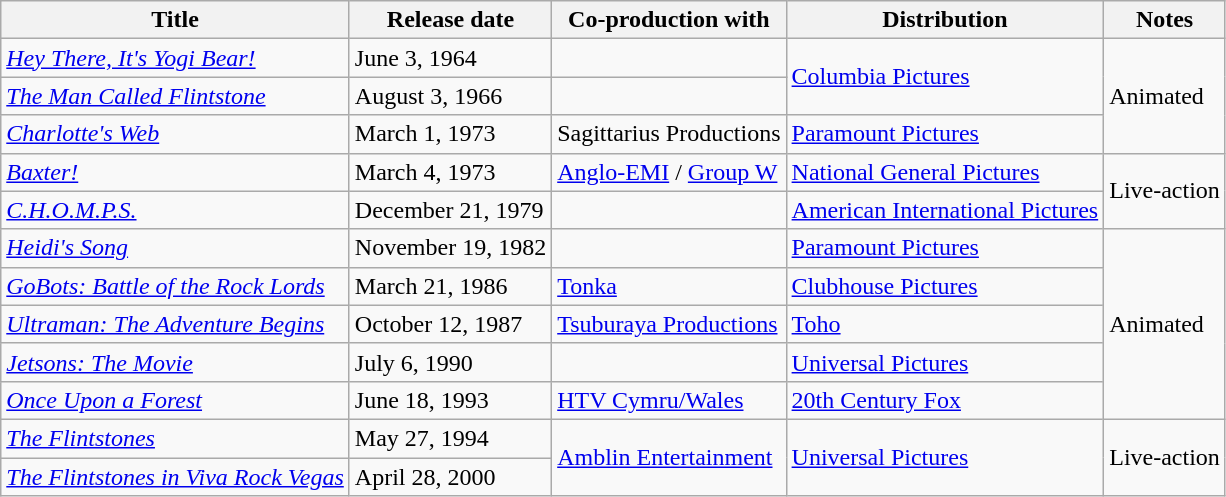<table class="wikitable sortable">
<tr>
<th><strong>Title</strong></th>
<th><strong>Release date</strong></th>
<th><strong>Co-production with</strong></th>
<th><strong>Distribution</strong></th>
<th><strong>Notes</strong></th>
</tr>
<tr>
<td><em><a href='#'>Hey There, It's Yogi Bear!</a></em></td>
<td>June 3, 1964</td>
<td></td>
<td rowspan="2"><a href='#'>Columbia Pictures</a></td>
<td rowspan="3">Animated</td>
</tr>
<tr>
<td><em><a href='#'>The Man Called Flintstone</a></em></td>
<td>August 3, 1966</td>
<td></td>
</tr>
<tr>
<td><em><a href='#'>Charlotte's Web</a></em></td>
<td>March 1, 1973</td>
<td>Sagittarius Productions</td>
<td><a href='#'>Paramount Pictures</a></td>
</tr>
<tr>
<td><em><a href='#'>Baxter!</a></em></td>
<td>March 4, 1973</td>
<td><a href='#'>Anglo-EMI</a> / <a href='#'>Group W</a></td>
<td><a href='#'>National General Pictures</a></td>
<td rowspan="2">Live-action</td>
</tr>
<tr>
<td><em><a href='#'>C.H.O.M.P.S.</a></em></td>
<td>December 21, 1979</td>
<td></td>
<td><a href='#'>American International Pictures</a></td>
</tr>
<tr>
<td><em><a href='#'>Heidi's Song</a></em></td>
<td>November 19, 1982</td>
<td></td>
<td><a href='#'>Paramount Pictures</a></td>
<td rowspan="5">Animated</td>
</tr>
<tr>
<td><em><a href='#'>GoBots: Battle of the Rock Lords</a></em></td>
<td>March 21, 1986</td>
<td><a href='#'>Tonka</a></td>
<td><a href='#'>Clubhouse Pictures</a></td>
</tr>
<tr>
<td><em><a href='#'>Ultraman: The Adventure Begins</a></em></td>
<td>October 12, 1987</td>
<td><a href='#'>Tsuburaya Productions</a></td>
<td><a href='#'>Toho</a></td>
</tr>
<tr>
<td><em><a href='#'>Jetsons: The Movie</a></em></td>
<td>July 6, 1990</td>
<td></td>
<td><a href='#'>Universal Pictures</a></td>
</tr>
<tr>
<td><em><a href='#'>Once Upon a Forest</a></em></td>
<td>June 18, 1993</td>
<td><a href='#'>HTV Cymru/Wales</a></td>
<td><a href='#'>20th Century Fox</a></td>
</tr>
<tr>
<td><em><a href='#'>The Flintstones</a></em></td>
<td>May 27, 1994</td>
<td rowspan="2"><a href='#'>Amblin Entertainment</a></td>
<td rowspan="2"><a href='#'>Universal Pictures</a></td>
<td rowspan="2">Live-action</td>
</tr>
<tr>
<td><em><a href='#'>The Flintstones in Viva Rock Vegas</a></em></td>
<td>April 28, 2000</td>
</tr>
</table>
